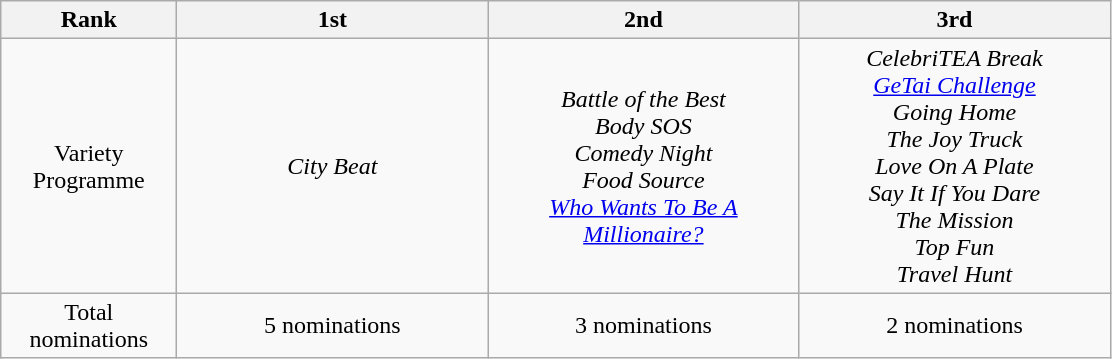<table class="wikitable" border="1">
<tr>
<th width="110">Rank</th>
<th width="200">1st</th>
<th width="200">2nd</th>
<th width="200">3rd</th>
</tr>
<tr align=center>
<td>Variety Programme</td>
<td><em>City Beat</em></td>
<td><em>Battle of the Best</em> <br> <em>Body SOS</em> <br> <em>Comedy Night</em> <br> <em>Food Source</em> <br> <em><a href='#'>Who Wants To Be A Millionaire?</a></em></td>
<td><em>CelebriTEA Break</em> <br> <em><a href='#'>GeTai Challenge</a></em> <br> <em>Going Home</em> <br> <em>The Joy Truck</em> <br> <em>Love On A Plate</em> <br> <em>Say It If You Dare</em> <br> <em>The Mission</em> <br> <em>Top Fun</em> <br> <em>Travel Hunt</em></td>
</tr>
<tr align=center>
<td>Total nominations</td>
<td>5 nominations</td>
<td>3 nominations</td>
<td>2 nominations</td>
</tr>
</table>
